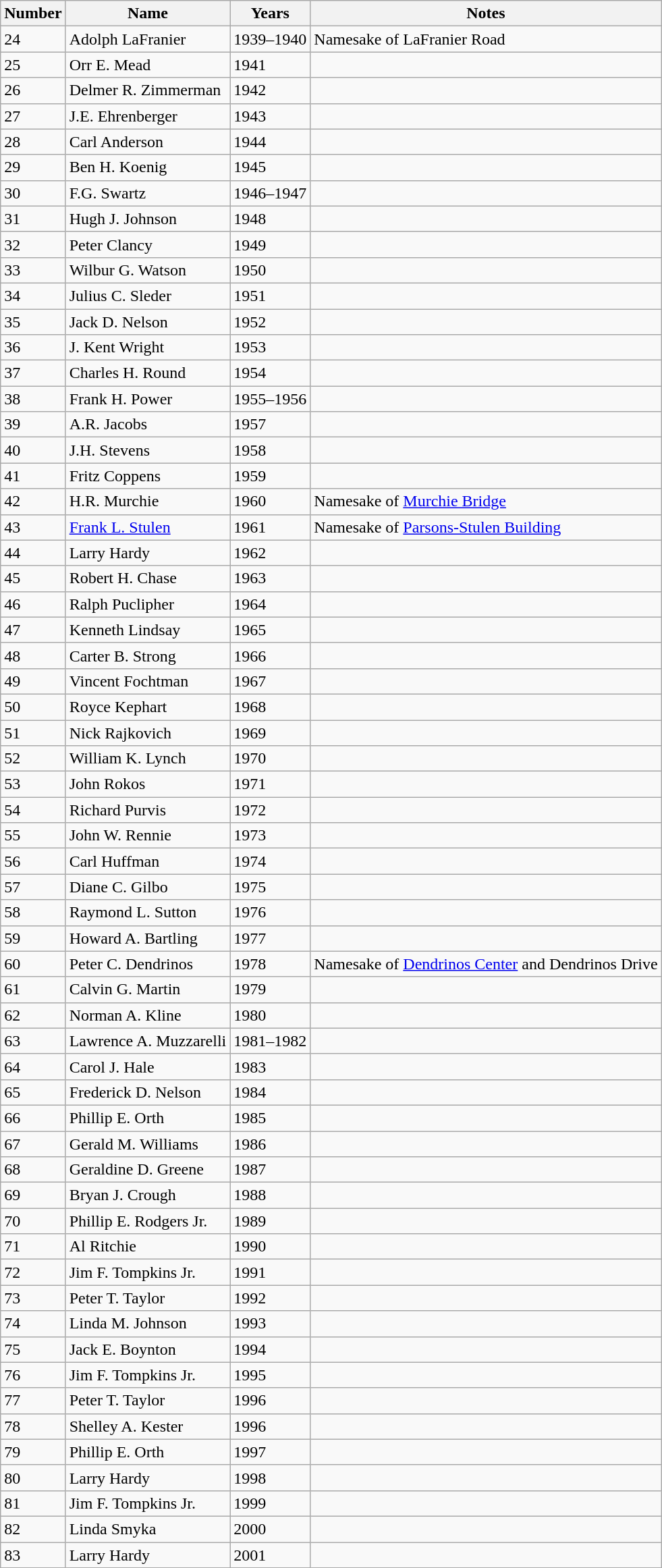<table class="wikitable">
<tr>
<th>Number</th>
<th>Name</th>
<th>Years</th>
<th>Notes</th>
</tr>
<tr>
<td>24</td>
<td>Adolph LaFranier</td>
<td>1939–1940</td>
<td>Namesake of LaFranier Road</td>
</tr>
<tr>
<td>25</td>
<td>Orr E. Mead</td>
<td>1941</td>
<td></td>
</tr>
<tr>
<td>26</td>
<td>Delmer R. Zimmerman</td>
<td>1942</td>
<td></td>
</tr>
<tr>
<td>27</td>
<td>J.E. Ehrenberger</td>
<td>1943</td>
<td></td>
</tr>
<tr>
<td>28</td>
<td>Carl Anderson</td>
<td>1944</td>
<td></td>
</tr>
<tr>
<td>29</td>
<td>Ben H. Koenig</td>
<td>1945</td>
<td></td>
</tr>
<tr>
<td>30</td>
<td>F.G. Swartz</td>
<td>1946–1947</td>
<td></td>
</tr>
<tr>
<td>31</td>
<td>Hugh J. Johnson</td>
<td>1948</td>
<td></td>
</tr>
<tr>
<td>32</td>
<td>Peter Clancy</td>
<td>1949</td>
<td></td>
</tr>
<tr>
<td>33</td>
<td>Wilbur G. Watson</td>
<td>1950</td>
<td></td>
</tr>
<tr>
<td>34</td>
<td>Julius C. Sleder</td>
<td>1951</td>
<td></td>
</tr>
<tr>
<td>35</td>
<td>Jack D. Nelson</td>
<td>1952</td>
<td></td>
</tr>
<tr>
<td>36</td>
<td>J. Kent Wright</td>
<td>1953</td>
<td></td>
</tr>
<tr>
<td>37</td>
<td>Charles H. Round</td>
<td>1954</td>
<td></td>
</tr>
<tr>
<td>38</td>
<td>Frank H. Power</td>
<td>1955–1956</td>
<td></td>
</tr>
<tr>
<td>39</td>
<td>A.R. Jacobs</td>
<td>1957</td>
<td></td>
</tr>
<tr>
<td>40</td>
<td>J.H. Stevens</td>
<td>1958</td>
<td></td>
</tr>
<tr>
<td>41</td>
<td>Fritz Coppens</td>
<td>1959</td>
<td></td>
</tr>
<tr>
<td>42</td>
<td>H.R. Murchie</td>
<td>1960</td>
<td>Namesake of <a href='#'>Murchie Bridge</a></td>
</tr>
<tr>
<td>43</td>
<td><a href='#'>Frank L. Stulen</a></td>
<td>1961</td>
<td>Namesake of <a href='#'>Parsons-Stulen Building</a></td>
</tr>
<tr>
<td>44</td>
<td>Larry Hardy</td>
<td>1962</td>
<td></td>
</tr>
<tr>
<td>45</td>
<td>Robert H. Chase</td>
<td>1963</td>
<td></td>
</tr>
<tr>
<td>46</td>
<td>Ralph Puclipher</td>
<td>1964</td>
<td></td>
</tr>
<tr>
<td>47</td>
<td>Kenneth Lindsay</td>
<td>1965</td>
<td></td>
</tr>
<tr>
<td>48</td>
<td>Carter B. Strong</td>
<td>1966</td>
<td></td>
</tr>
<tr>
<td>49</td>
<td>Vincent Fochtman</td>
<td>1967</td>
<td></td>
</tr>
<tr>
<td>50</td>
<td>Royce Kephart</td>
<td>1968</td>
<td></td>
</tr>
<tr>
<td>51</td>
<td>Nick Rajkovich</td>
<td>1969</td>
<td></td>
</tr>
<tr>
<td>52</td>
<td>William K. Lynch</td>
<td>1970</td>
<td></td>
</tr>
<tr>
<td>53</td>
<td>John Rokos</td>
<td>1971</td>
<td></td>
</tr>
<tr>
<td>54</td>
<td>Richard Purvis</td>
<td>1972</td>
<td></td>
</tr>
<tr>
<td>55</td>
<td>John W. Rennie</td>
<td>1973</td>
<td></td>
</tr>
<tr>
<td>56</td>
<td>Carl Huffman</td>
<td>1974</td>
<td></td>
</tr>
<tr>
<td>57</td>
<td>Diane C. Gilbo</td>
<td>1975</td>
<td></td>
</tr>
<tr>
<td>58</td>
<td>Raymond L. Sutton</td>
<td>1976</td>
<td></td>
</tr>
<tr>
<td>59</td>
<td>Howard A. Bartling</td>
<td>1977</td>
<td></td>
</tr>
<tr>
<td>60</td>
<td>Peter C. Dendrinos</td>
<td>1978</td>
<td>Namesake of <a href='#'>Dendrinos Center</a> and Dendrinos Drive</td>
</tr>
<tr>
<td>61</td>
<td>Calvin G. Martin</td>
<td>1979</td>
<td></td>
</tr>
<tr>
<td>62</td>
<td>Norman A. Kline</td>
<td>1980</td>
<td></td>
</tr>
<tr>
<td>63</td>
<td>Lawrence A. Muzzarelli</td>
<td>1981–1982</td>
<td></td>
</tr>
<tr>
<td>64</td>
<td>Carol J. Hale</td>
<td>1983</td>
<td></td>
</tr>
<tr>
<td>65</td>
<td>Frederick D. Nelson</td>
<td>1984</td>
<td></td>
</tr>
<tr>
<td>66</td>
<td>Phillip E. Orth</td>
<td>1985</td>
<td></td>
</tr>
<tr>
<td>67</td>
<td>Gerald M. Williams</td>
<td>1986</td>
<td></td>
</tr>
<tr>
<td>68</td>
<td>Geraldine D. Greene</td>
<td>1987</td>
<td></td>
</tr>
<tr>
<td>69</td>
<td>Bryan J. Crough</td>
<td>1988</td>
<td></td>
</tr>
<tr>
<td>70</td>
<td>Phillip E. Rodgers Jr.</td>
<td>1989</td>
<td></td>
</tr>
<tr>
<td>71</td>
<td>Al Ritchie</td>
<td>1990</td>
<td></td>
</tr>
<tr>
<td>72</td>
<td>Jim F. Tompkins Jr.</td>
<td>1991</td>
<td></td>
</tr>
<tr>
<td>73</td>
<td>Peter T. Taylor</td>
<td>1992</td>
<td></td>
</tr>
<tr>
<td>74</td>
<td>Linda M. Johnson</td>
<td>1993</td>
<td></td>
</tr>
<tr>
<td>75</td>
<td>Jack E. Boynton</td>
<td>1994</td>
<td></td>
</tr>
<tr>
<td>76</td>
<td>Jim F. Tompkins Jr.</td>
<td>1995</td>
<td></td>
</tr>
<tr>
<td>77</td>
<td>Peter T. Taylor</td>
<td>1996</td>
<td></td>
</tr>
<tr>
<td>78</td>
<td>Shelley A. Kester</td>
<td>1996</td>
<td></td>
</tr>
<tr>
<td>79</td>
<td>Phillip E. Orth</td>
<td>1997</td>
<td></td>
</tr>
<tr>
<td>80</td>
<td>Larry Hardy</td>
<td>1998</td>
<td></td>
</tr>
<tr>
<td>81</td>
<td>Jim F. Tompkins Jr.</td>
<td>1999</td>
<td></td>
</tr>
<tr>
<td>82</td>
<td>Linda Smyka</td>
<td>2000</td>
<td></td>
</tr>
<tr>
<td>83</td>
<td>Larry Hardy</td>
<td>2001</td>
<td></td>
</tr>
</table>
